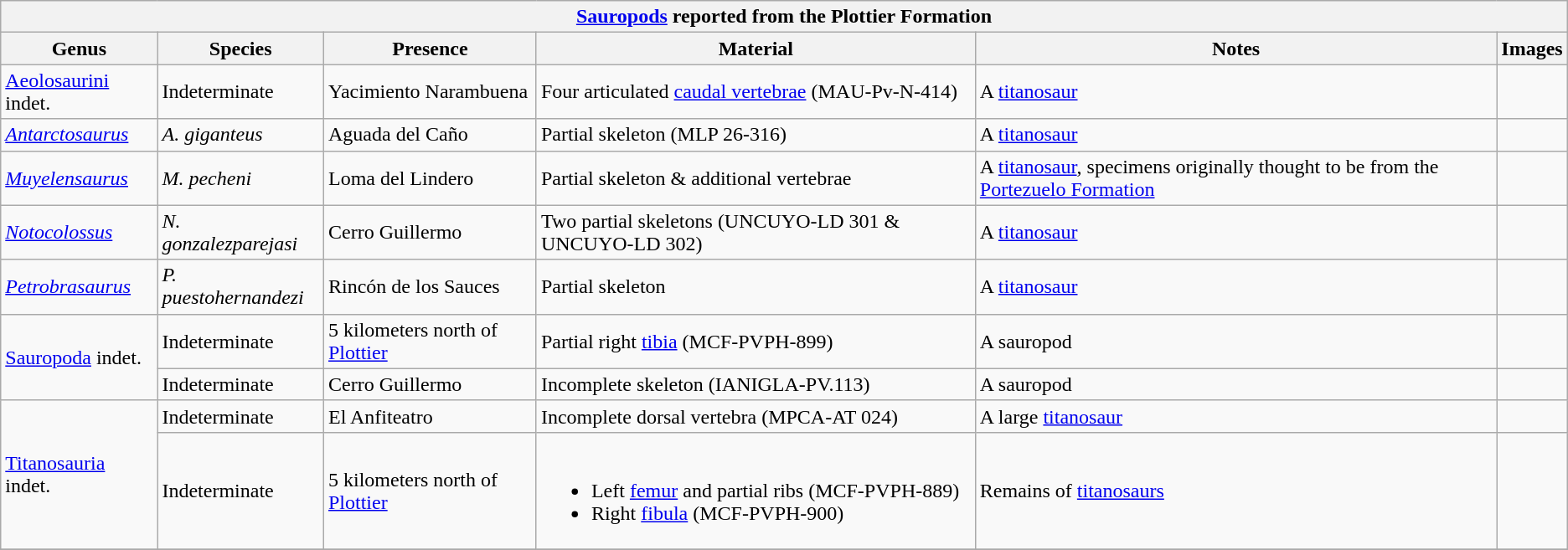<table class="wikitable" align="center">
<tr>
<th colspan="6" align="center"><strong><a href='#'>Sauropods</a> reported from the Plottier Formation</strong></th>
</tr>
<tr>
<th>Genus</th>
<th>Species</th>
<th>Presence</th>
<th><strong>Material</strong></th>
<th>Notes</th>
<th>Images</th>
</tr>
<tr>
<td><a href='#'>Aeolosaurini</a> indet.</td>
<td>Indeterminate</td>
<td>Yacimiento Narambuena</td>
<td>Four articulated <a href='#'>caudal vertebrae</a> (MAU-Pv-N-414)</td>
<td>A <a href='#'>titanosaur</a></td>
<td></td>
</tr>
<tr>
<td><em><a href='#'>Antarctosaurus</a></em></td>
<td><em>A. giganteus</em></td>
<td>Aguada del Caño</td>
<td>Partial skeleton (MLP 26-316)</td>
<td>A <a href='#'>titanosaur</a></td>
<td></td>
</tr>
<tr>
<td><em><a href='#'>Muyelensaurus</a></em></td>
<td><em>M. pecheni</em></td>
<td>Loma del Lindero</td>
<td>Partial skeleton & additional vertebrae</td>
<td>A <a href='#'>titanosaur</a>, specimens originally thought to be from the <a href='#'>Portezuelo Formation</a></td>
<td></td>
</tr>
<tr>
<td><em><a href='#'>Notocolossus</a></em></td>
<td><em>N. gonzalezparejasi</em></td>
<td>Cerro Guillermo</td>
<td>Two partial skeletons (UNCUYO-LD 301 & UNCUYO-LD 302)</td>
<td>A <a href='#'>titanosaur</a></td>
<td></td>
</tr>
<tr>
<td><em><a href='#'>Petrobrasaurus</a></em></td>
<td><em>P. puestohernandezi</em></td>
<td>Rincón de los Sauces</td>
<td>Partial skeleton</td>
<td>A <a href='#'>titanosaur</a></td>
<td></td>
</tr>
<tr>
<td rowspan="2"><a href='#'>Sauropoda</a> indet.</td>
<td>Indeterminate</td>
<td>5 kilometers north of <a href='#'>Plottier</a></td>
<td>Partial right <a href='#'>tibia</a> (MCF-PVPH-899)</td>
<td>A sauropod</td>
<td></td>
</tr>
<tr>
<td>Indeterminate</td>
<td>Cerro Guillermo</td>
<td>Incomplete skeleton (IANIGLA-PV.113)</td>
<td>A sauropod</td>
<td></td>
</tr>
<tr>
<td rowspan="2"><a href='#'>Titanosauria</a> indet.</td>
<td>Indeterminate</td>
<td>El Anfiteatro</td>
<td>Incomplete dorsal vertebra (MPCA-AT 024)</td>
<td>A large <a href='#'>titanosaur</a></td>
<td></td>
</tr>
<tr>
<td>Indeterminate</td>
<td>5 kilometers north of <a href='#'>Plottier</a></td>
<td><br><ul><li>Left <a href='#'>femur</a> and partial ribs (MCF-PVPH-889)</li><li>Right <a href='#'>fibula</a> (MCF-PVPH-900)</li></ul></td>
<td>Remains of <a href='#'>titanosaurs</a></td>
<td></td>
</tr>
<tr>
</tr>
</table>
